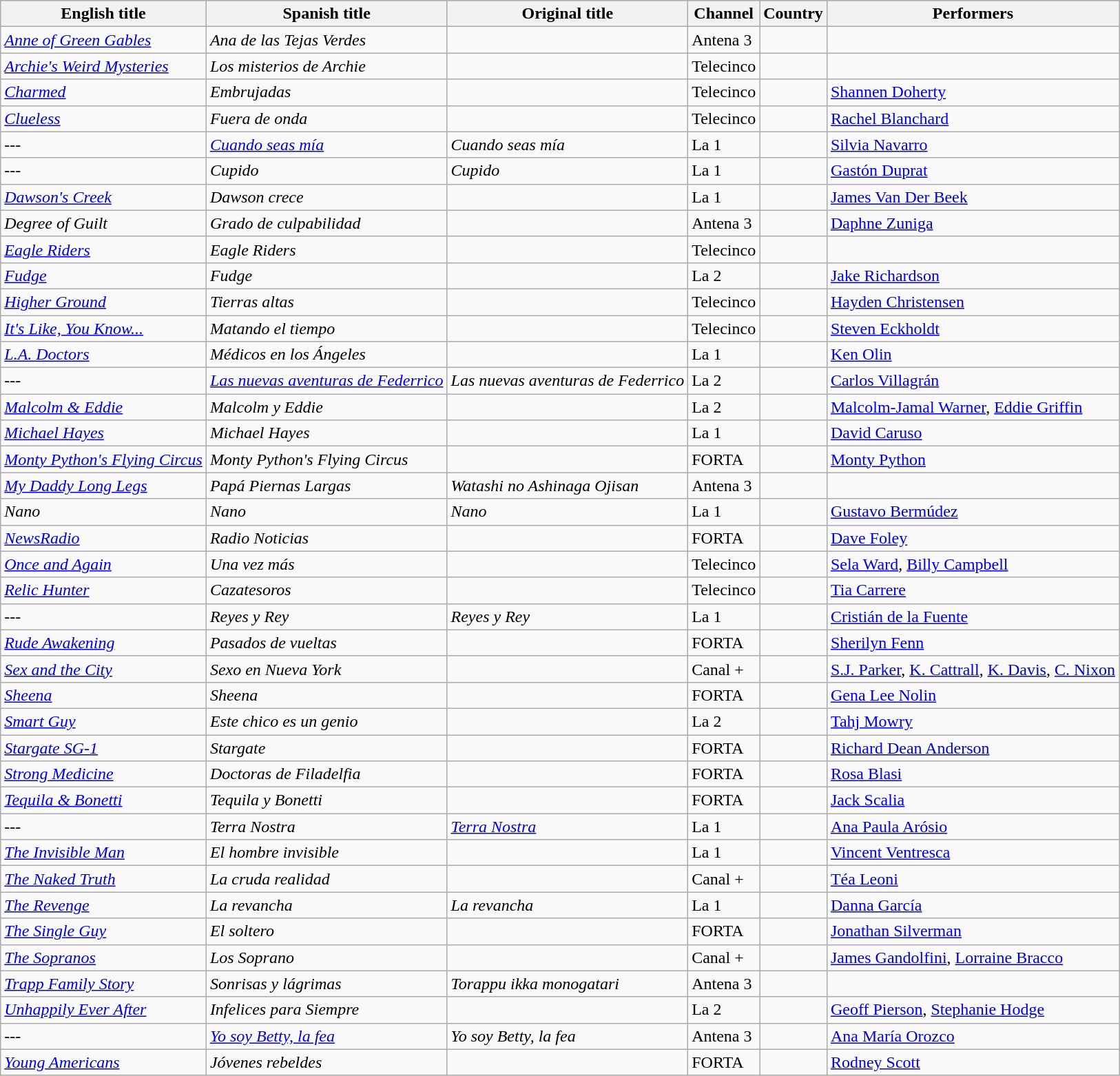<table class="wikitable sortable">
<tr bgcolor="#ececec" valign=top>
<th>English title</th>
<th>Spanish title</th>
<th>Original title</th>
<th>Channel</th>
<th>Country</th>
<th>Performers</th>
</tr>
<tr>
<td><em><a href='#'>Anne of Green Gables</a> </em></td>
<td><em>Ana de las Tejas Verdes</em></td>
<td></td>
<td>Antena 3</td>
<td></td>
<td></td>
</tr>
<tr>
<td><em><a href='#'>Archie's Weird Mysteries</a> </em></td>
<td><em>Los misterios de Archie</em></td>
<td></td>
<td>Telecinco</td>
<td></td>
<td></td>
</tr>
<tr>
<td><em><a href='#'>Charmed</a> </em></td>
<td><em>Embrujadas</em></td>
<td></td>
<td>Telecinco</td>
<td></td>
<td><a href='#'>Shannen Doherty</a></td>
</tr>
<tr>
<td><em><a href='#'>Clueless</a> </em></td>
<td><em>Fuera de onda</em></td>
<td></td>
<td>Telecinco</td>
<td></td>
<td><a href='#'>Rachel Blanchard</a></td>
</tr>
<tr>
<td>---</td>
<td><em><a href='#'>Cuando seas mía</a></em></td>
<td><em>Cuando seas mía</em></td>
<td>La 1</td>
<td></td>
<td><a href='#'>Silvia Navarro</a></td>
</tr>
<tr>
<td>---</td>
<td><em>Cupido</em></td>
<td><em>Cupido</em></td>
<td>La 1</td>
<td></td>
<td><a href='#'>Gastón Duprat</a></td>
</tr>
<tr>
<td><em><a href='#'>Dawson's Creek</a> </em></td>
<td><em>Dawson crece</em></td>
<td></td>
<td>La 1</td>
<td></td>
<td><a href='#'>James Van Der Beek</a></td>
</tr>
<tr>
<td><em>Degree of Guilt</em></td>
<td><em>Grado de culpabilidad</em></td>
<td></td>
<td>Antena 3</td>
<td></td>
<td><a href='#'>Daphne Zuniga</a></td>
</tr>
<tr>
<td><em><a href='#'>Eagle Riders</a> </em></td>
<td><em>Eagle Riders</em></td>
<td></td>
<td>Telecinco</td>
<td></td>
<td></td>
</tr>
<tr>
<td><em><a href='#'>Fudge</a> </em></td>
<td><em>Fudge</em></td>
<td></td>
<td>La 2</td>
<td></td>
<td><a href='#'>Jake Richardson</a></td>
</tr>
<tr>
<td><em><a href='#'>Higher Ground</a> </em></td>
<td><em>Tierras altas</em></td>
<td></td>
<td>Telecinco</td>
<td></td>
<td><a href='#'>Hayden Christensen</a></td>
</tr>
<tr>
<td><em><a href='#'>It's Like, You Know...</a> </em></td>
<td><em>Matando el tiempo</em></td>
<td></td>
<td>Telecinco</td>
<td></td>
<td><a href='#'>Steven Eckholdt</a></td>
</tr>
<tr>
<td><em><a href='#'>L.A. Doctors</a> </em></td>
<td><em>Médicos en los Ángeles</em></td>
<td></td>
<td>La 1</td>
<td></td>
<td><a href='#'>Ken Olin</a></td>
</tr>
<tr>
<td>---</td>
<td><em><a href='#'>Las nuevas aventuras de Federrico</a></em></td>
<td><em>Las nuevas aventuras de Federrico</em></td>
<td>La 2</td>
<td></td>
<td><a href='#'>Carlos Villagrán</a></td>
</tr>
<tr>
<td><em><a href='#'>Malcolm & Eddie</a> </em></td>
<td><em>Malcolm y Eddie</em></td>
<td></td>
<td>La 2</td>
<td></td>
<td><a href='#'>Malcolm-Jamal Warner</a>, <a href='#'>Eddie Griffin</a></td>
</tr>
<tr>
<td><em><a href='#'>Michael Hayes</a> </em></td>
<td><em>Michael Hayes</em></td>
<td></td>
<td>La 1</td>
<td></td>
<td><a href='#'>David Caruso</a></td>
</tr>
<tr>
<td><em><a href='#'>Monty Python's Flying Circus</a> </em></td>
<td><em>Monty Python's Flying Circus</em></td>
<td></td>
<td>FORTA</td>
<td></td>
<td><a href='#'>Monty Python</a></td>
</tr>
<tr>
<td><em><a href='#'>My Daddy Long Legs</a> </em></td>
<td><em>Papá Piernas Largas</em></td>
<td><em>Watashi no Ashinaga Ojisan</em></td>
<td>Antena 3</td>
<td></td>
<td></td>
</tr>
<tr>
<td><em>Nano </em></td>
<td><em>Nano</em></td>
<td><em>Nano</em></td>
<td>La 1</td>
<td></td>
<td><a href='#'>Gustavo Bermúdez</a></td>
</tr>
<tr>
<td><em><a href='#'>NewsRadio</a> </em></td>
<td><em>Radio Noticias</em></td>
<td></td>
<td>FORTA</td>
<td></td>
<td><a href='#'>Dave Foley</a></td>
</tr>
<tr>
<td><em><a href='#'>Once and Again</a> </em></td>
<td><em>Una vez más</em></td>
<td></td>
<td>Telecinco</td>
<td></td>
<td><a href='#'>Sela Ward</a>, <a href='#'>Billy Campbell</a></td>
</tr>
<tr>
<td><em><a href='#'>Relic Hunter</a> </em></td>
<td><em>Cazatesoros</em></td>
<td></td>
<td>Telecinco</td>
<td></td>
<td><a href='#'>Tia Carrere</a></td>
</tr>
<tr>
<td>---</td>
<td><em>Reyes y Rey</em></td>
<td><em>Reyes y Rey</em></td>
<td>La 1</td>
<td></td>
<td><a href='#'>Cristián de la Fuente</a></td>
</tr>
<tr>
<td><em><a href='#'>Rude Awakening</a> </em></td>
<td><em>Pasados de vueltas</em></td>
<td></td>
<td>FORTA</td>
<td></td>
<td><a href='#'>Sherilyn Fenn</a></td>
</tr>
<tr>
<td><em><a href='#'>Sex and the City</a> </em></td>
<td><em>Sexo en Nueva York</em></td>
<td></td>
<td>Canal +</td>
<td></td>
<td><a href='#'>S.J. Parker</a>, <a href='#'>K. Cattrall</a>, <a href='#'>K. Davis</a>, <a href='#'>C. Nixon</a></td>
</tr>
<tr>
<td><em><a href='#'>Sheena</a> </em></td>
<td><em>Sheena</em></td>
<td></td>
<td>FORTA</td>
<td></td>
<td><a href='#'>Gena Lee Nolin</a></td>
</tr>
<tr>
<td><em><a href='#'>Smart Guy</a> </em></td>
<td><em>Este chico es un genio</em></td>
<td></td>
<td>La 2</td>
<td></td>
<td><a href='#'>Tahj Mowry</a></td>
</tr>
<tr>
<td><em><a href='#'>Stargate SG-1</a> </em></td>
<td><em>Stargate</em></td>
<td></td>
<td>FORTA</td>
<td></td>
<td><a href='#'>Richard Dean Anderson</a></td>
</tr>
<tr>
<td><em><a href='#'>Strong Medicine</a> </em></td>
<td><em>Doctoras de Filadelfia</em></td>
<td></td>
<td>FORTA</td>
<td></td>
<td><a href='#'>Rosa Blasi</a></td>
</tr>
<tr>
<td><em><a href='#'>Tequila & Bonetti</a> </em></td>
<td><em>Tequila y Bonetti</em></td>
<td></td>
<td>FORTA</td>
<td></td>
<td><a href='#'>Jack Scalia</a></td>
</tr>
<tr>
<td>---</td>
<td><em>Terra Nostra</em></td>
<td><em><a href='#'>Terra Nostra</a></em></td>
<td>La 1</td>
<td></td>
<td><a href='#'>Ana Paula Arósio</a></td>
</tr>
<tr>
<td><em><a href='#'>The Invisible Man</a> </em></td>
<td><em>El hombre invisible</em></td>
<td></td>
<td>La 1</td>
<td></td>
<td><a href='#'>Vincent Ventresca</a></td>
</tr>
<tr>
<td><em><a href='#'>The Naked Truth</a> </em></td>
<td><em>La cruda realidad</em></td>
<td></td>
<td>Canal +</td>
<td></td>
<td><a href='#'>Téa Leoni</a></td>
</tr>
<tr>
<td><em><a href='#'>The Revenge</a></em></td>
<td><em>La revancha</em></td>
<td><em>La revancha</em></td>
<td>La 1</td>
<td> </td>
<td><a href='#'>Danna García</a></td>
</tr>
<tr>
<td><em><a href='#'>The Single Guy</a> </em></td>
<td><em>El soltero</em></td>
<td></td>
<td>FORTA</td>
<td></td>
<td><a href='#'>Jonathan Silverman</a></td>
</tr>
<tr>
<td><em><a href='#'>The Sopranos</a> </em></td>
<td><em>Los Soprano</em></td>
<td></td>
<td>Canal +</td>
<td></td>
<td><a href='#'>James Gandolfini</a>, <a href='#'>Lorraine Bracco</a></td>
</tr>
<tr>
<td><em><a href='#'>Trapp Family Story</a> </em></td>
<td><em>Sonrisas y lágrimas</em></td>
<td><em>Torappu ikka monogatari</em></td>
<td>Antena 3</td>
<td></td>
<td></td>
</tr>
<tr>
<td><em><a href='#'>Unhappily Ever After</a> </em></td>
<td><em>Infelices para Siempre</em></td>
<td></td>
<td>La 2</td>
<td></td>
<td><a href='#'>Geoff Pierson</a>, <a href='#'>Stephanie Hodge</a></td>
</tr>
<tr>
<td>---</td>
<td><em><a href='#'>Yo soy Betty, la fea</a></em></td>
<td><em>Yo soy Betty, la fea</em></td>
<td>Antena 3</td>
<td></td>
<td><a href='#'>Ana María Orozco</a></td>
</tr>
<tr>
<td><em><a href='#'>Young Americans</a> </em></td>
<td><em>Jóvenes rebeldes</em></td>
<td></td>
<td>FORTA</td>
<td></td>
<td><a href='#'>Rodney Scott</a></td>
</tr>
</table>
